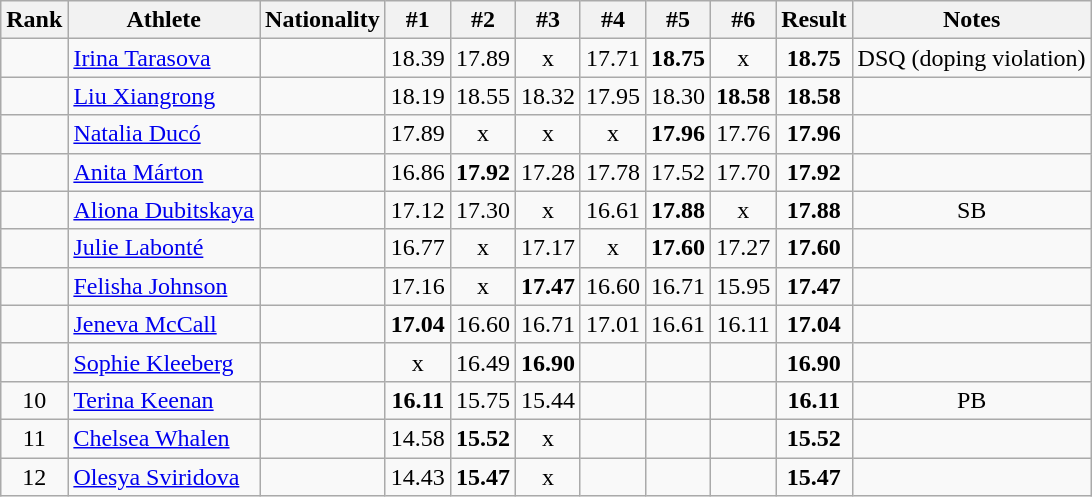<table class="wikitable sortable" style="text-align:center">
<tr>
<th>Rank</th>
<th>Athlete</th>
<th>Nationality</th>
<th>#1</th>
<th>#2</th>
<th>#3</th>
<th>#4</th>
<th>#5</th>
<th>#6</th>
<th>Result</th>
<th>Notes</th>
</tr>
<tr>
<td></td>
<td align="left"><a href='#'>Irina Tarasova</a></td>
<td align=left></td>
<td>18.39</td>
<td>17.89</td>
<td>x</td>
<td>17.71</td>
<td><strong>18.75</strong></td>
<td>x</td>
<td><strong>18.75</strong></td>
<td>DSQ (doping violation)</td>
</tr>
<tr>
<td></td>
<td align="left"><a href='#'>Liu Xiangrong</a></td>
<td align=left></td>
<td>18.19</td>
<td>18.55</td>
<td>18.32</td>
<td>17.95</td>
<td>18.30</td>
<td><strong>18.58</strong></td>
<td><strong>18.58</strong></td>
<td></td>
</tr>
<tr>
<td></td>
<td align="left"><a href='#'>Natalia Ducó</a></td>
<td align=left></td>
<td>17.89</td>
<td>x</td>
<td>x</td>
<td>x</td>
<td><strong>17.96</strong></td>
<td>17.76</td>
<td><strong>17.96</strong></td>
<td></td>
</tr>
<tr>
<td></td>
<td align="left"><a href='#'>Anita Márton</a></td>
<td align=left></td>
<td>16.86</td>
<td><strong>17.92</strong></td>
<td>17.28</td>
<td>17.78</td>
<td>17.52</td>
<td>17.70</td>
<td><strong>17.92</strong></td>
<td></td>
</tr>
<tr>
<td></td>
<td align="left"><a href='#'>Aliona Dubitskaya</a></td>
<td align=left></td>
<td>17.12</td>
<td>17.30</td>
<td>x</td>
<td>16.61</td>
<td><strong>17.88</strong></td>
<td>x</td>
<td><strong>17.88</strong></td>
<td>SB</td>
</tr>
<tr>
<td></td>
<td align="left"><a href='#'>Julie Labonté</a></td>
<td align=left></td>
<td>16.77</td>
<td>x</td>
<td>17.17</td>
<td>x</td>
<td><strong>17.60</strong></td>
<td>17.27</td>
<td><strong>17.60</strong></td>
<td></td>
</tr>
<tr>
<td></td>
<td align="left"><a href='#'>Felisha Johnson</a></td>
<td align=left></td>
<td>17.16</td>
<td>x</td>
<td><strong>17.47</strong></td>
<td>16.60</td>
<td>16.71</td>
<td>15.95</td>
<td><strong>17.47</strong></td>
<td></td>
</tr>
<tr>
<td></td>
<td align="left"><a href='#'>Jeneva McCall</a></td>
<td align=left></td>
<td><strong>17.04</strong></td>
<td>16.60</td>
<td>16.71</td>
<td>17.01</td>
<td>16.61</td>
<td>16.11</td>
<td><strong>17.04</strong></td>
<td></td>
</tr>
<tr>
<td></td>
<td align="left"><a href='#'>Sophie Kleeberg</a></td>
<td align=left></td>
<td>x</td>
<td>16.49</td>
<td><strong>16.90</strong></td>
<td></td>
<td></td>
<td></td>
<td><strong>16.90</strong></td>
<td></td>
</tr>
<tr>
<td>10</td>
<td align="left"><a href='#'>Terina Keenan</a></td>
<td align=left></td>
<td><strong>16.11</strong></td>
<td>15.75</td>
<td>15.44</td>
<td></td>
<td></td>
<td></td>
<td><strong>16.11</strong></td>
<td>PB</td>
</tr>
<tr>
<td>11</td>
<td align="left"><a href='#'>Chelsea Whalen</a></td>
<td align=left></td>
<td>14.58</td>
<td><strong>15.52</strong></td>
<td>x</td>
<td></td>
<td></td>
<td></td>
<td><strong>15.52</strong></td>
<td></td>
</tr>
<tr>
<td>12</td>
<td align="left"><a href='#'>Olesya Sviridova</a></td>
<td align=left></td>
<td>14.43</td>
<td><strong>15.47</strong></td>
<td>x</td>
<td></td>
<td></td>
<td></td>
<td><strong>15.47</strong></td>
<td></td>
</tr>
</table>
